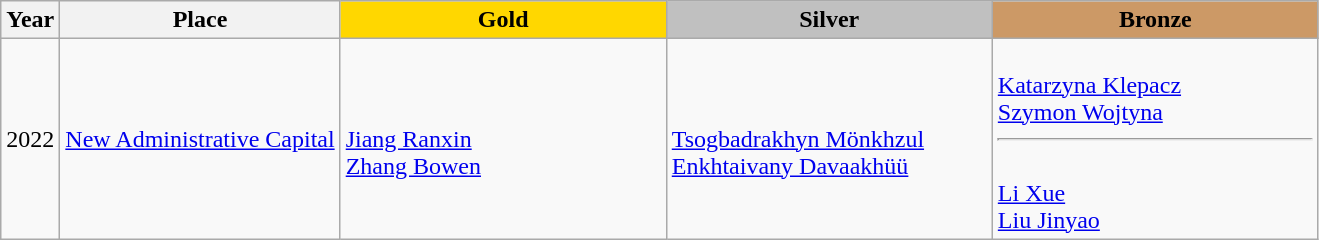<table class="wikitable">
<tr>
<th>Year</th>
<th>Place</th>
<th style="background:gold"    width="210">Gold</th>
<th style="background:silver"  width="210">Silver</th>
<th style="background:#cc9966" width="210">Bronze</th>
</tr>
<tr>
<td>2022</td>
<td> <a href='#'>New Administrative Capital</a></td>
<td><br><a href='#'>Jiang Ranxin</a><br><a href='#'>Zhang Bowen</a></td>
<td><br><a href='#'>Tsogbadrakhyn Mönkhzul</a><br><a href='#'>Enkhtaivany Davaakhüü</a></td>
<td><br><a href='#'>Katarzyna Klepacz</a><br><a href='#'>Szymon Wojtyna</a><hr><br><a href='#'>Li Xue</a><br><a href='#'>Liu Jinyao</a></td>
</tr>
</table>
